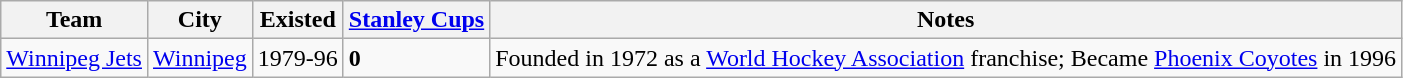<table class="wikitable">
<tr>
<th>Team</th>
<th>City</th>
<th>Existed</th>
<th><a href='#'>Stanley Cups</a></th>
<th>Notes</th>
</tr>
<tr>
<td><a href='#'>Winnipeg Jets</a></td>
<td><a href='#'>Winnipeg</a></td>
<td>1979-96</td>
<td><strong>0</strong></td>
<td>Founded in 1972 as a <a href='#'>World Hockey Association</a> franchise; Became <a href='#'>Phoenix Coyotes</a> in 1996</td>
</tr>
</table>
